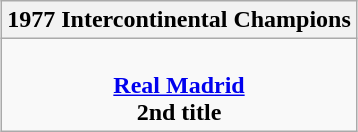<table class=wikitable style="text-align:center; margin:auto">
<tr>
<th>1977 Intercontinental Champions</th>
</tr>
<tr>
<td><br> <strong><a href='#'>Real Madrid</a></strong> <br> <strong>2nd title</strong></td>
</tr>
</table>
